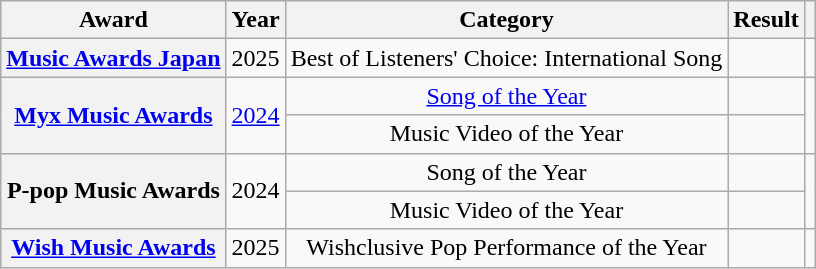<table class="wikitable sortable plainrowheaders" style="text-align:center;">
<tr>
<th scope="col">Award</th>
<th scope="col">Year</th>
<th scope="col">Category</th>
<th scope="col">Result</th>
<th scope="col" class="unsortable"></th>
</tr>
<tr>
<th scope="row"><a href='#'>Music Awards Japan</a></th>
<td>2025</td>
<td>Best of Listeners' Choice: International Song</td>
<td></td>
<td></td>
</tr>
<tr>
<th scope="row" rowspan="2"><a href='#'>Myx Music Awards</a></th>
<td rowspan="2"><a href='#'>2024</a></td>
<td><a href='#'>Song of the Year</a></td>
<td></td>
<td rowspan="2"></td>
</tr>
<tr>
<td>Music Video of the Year</td>
<td></td>
</tr>
<tr>
<th scope="row" rowspan="2">P-pop Music Awards</th>
<td rowspan="2">2024</td>
<td>Song of the Year</td>
<td></td>
<td rowspan="2"></td>
</tr>
<tr>
<td>Music Video of the Year</td>
<td></td>
</tr>
<tr>
<th scope="row"><a href='#'>Wish Music Awards</a></th>
<td>2025</td>
<td>Wishclusive Pop Performance of the Year</td>
<td></td>
<td></td>
</tr>
</table>
